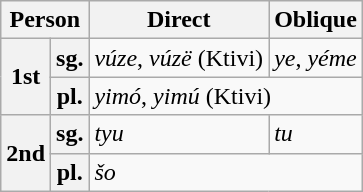<table class=wikitable>
<tr>
<th colspan=2>Person</th>
<th>Direct</th>
<th>Oblique</th>
</tr>
<tr>
<th rowspan=2>1st</th>
<th>sg.</th>
<td><em>vúze</em>, <em>vúzë</em> (Ktivi)</td>
<td><em>ye</em>, <em>yéme</em></td>
</tr>
<tr>
<th>pl.</th>
<td colspan=2><em>yimó</em>, <em>yimú</em> (Ktivi)</td>
</tr>
<tr>
<th rowspan=2>2nd</th>
<th>sg.</th>
<td><em>tyu</em></td>
<td><em>tu</em></td>
</tr>
<tr>
<th>pl.</th>
<td colspan=2><em>šo</em></td>
</tr>
</table>
